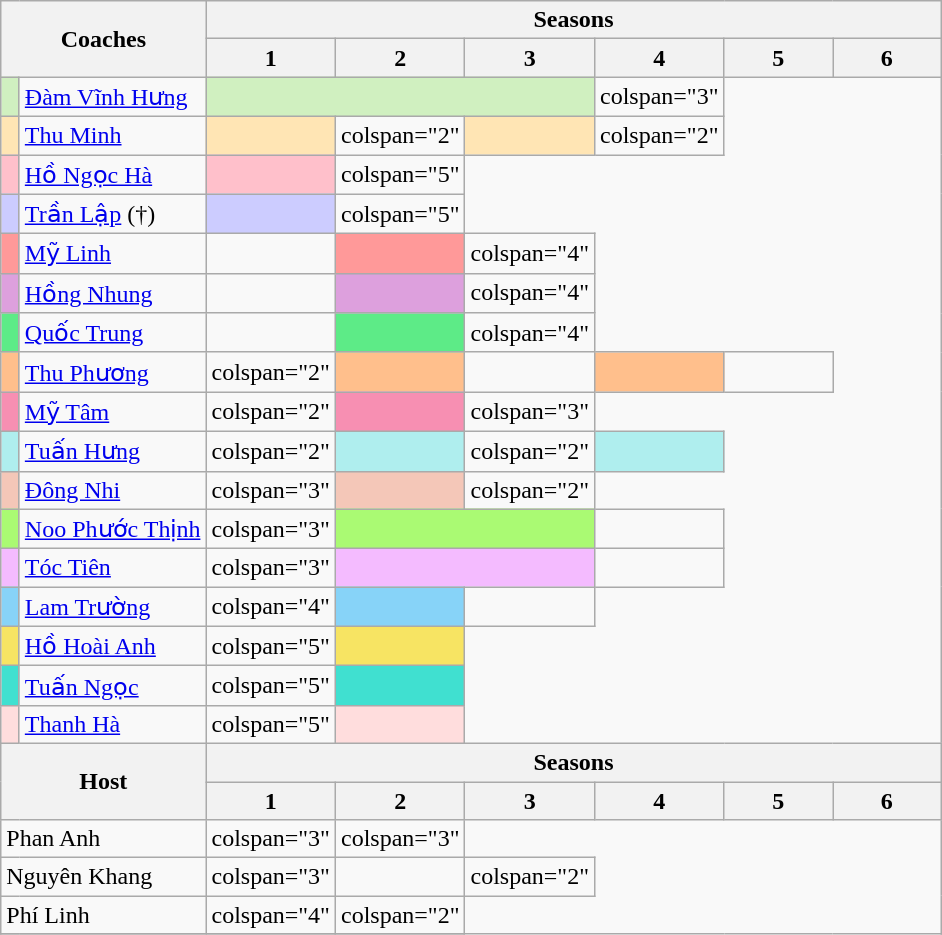<table class="wikitable" width:"50%">
<tr>
<th rowspan="2" colspan="2">Coaches</th>
<th colspan="6" style="text-align:center;">Seasons</th>
</tr>
<tr>
<th ! width="65">1</th>
<th width="65">2</th>
<th width="65">3</th>
<th width="65">4</th>
<th width="65">5</th>
<th width="65">6</th>
</tr>
<tr>
<td style="background:#d0f0c0;"></td>
<td><a href='#'>Đàm Vĩnh Hưng</a></td>
<td colspan="3" style="background:#d0f0c0;"></td>
<td>colspan="3" </td>
</tr>
<tr>
<td width="5" style="background:#ffe5b4;"></td>
<td><a href='#'>Thu Minh</a></td>
<td style="background:#ffe5b4;"></td>
<td>colspan="2" </td>
<td style="background:#ffe5b4;"></td>
<td>colspan="2" </td>
</tr>
<tr>
<td style="background:pink;"></td>
<td><a href='#'>Hồ Ngọc Hà</a></td>
<td style="background:pink;"></td>
<td>colspan="5" </td>
</tr>
<tr>
<td style="background:#ccf;"></td>
<td><a href='#'>Trần Lập</a> (†)</td>
<td style="background:#ccf;"></td>
<td>colspan="5" </td>
</tr>
<tr>
<td style="background:#ff9999;"></td>
<td><a href='#'>Mỹ Linh</a></td>
<td></td>
<td style="background:#ff9999;"></td>
<td>colspan="4" </td>
</tr>
<tr>
<td style="background:#dda0dd;"></td>
<td><a href='#'>Hồng Nhung</a></td>
<td></td>
<td style="background:#dda0dd;"></td>
<td>colspan="4" </td>
</tr>
<tr>
<td style="background:#5deb87;"></td>
<td><a href='#'>Quốc Trung</a></td>
<td></td>
<td style="background:#5deb87;"></td>
<td>colspan="4" </td>
</tr>
<tr>
<td style="background:#ffbf8c;"></td>
<td><a href='#'>Thu Phương</a></td>
<td>colspan="2" </td>
<td style="background:#ffbf8c;"></td>
<td></td>
<td style="background:#ffbf8c;"></td>
<td></td>
</tr>
<tr>
<td style="background:#F78FB2;"></td>
<td><a href='#'>Mỹ Tâm</a></td>
<td>colspan="2" </td>
<td style="background:#F78FB2;"></td>
<td>colspan="3" </td>
</tr>
<tr>
<td style="background:#afeeee;"></td>
<td><a href='#'>Tuấn Hưng</a></td>
<td>colspan="2" </td>
<td style="background:#afeeee;"></td>
<td>colspan="2" </td>
<td style="background:#afeeee;"></td>
</tr>
<tr>
<td style="background:#f4c7b8;"></td>
<td><a href='#'>Đông Nhi</a></td>
<td>colspan="3" </td>
<td style="background:#f4c7b8;"></td>
<td>colspan="2" </td>
</tr>
<tr>
<td style="background:#aafa73;"></td>
<td><a href='#'>Noo Phước Thịnh</a></td>
<td>colspan="3" </td>
<td colspan="2" style="background:#aafa73;"></td>
<td></td>
</tr>
<tr>
<td style="background:#f4bbff;"></td>
<td><a href='#'>Tóc Tiên</a></td>
<td>colspan="3" </td>
<td colspan="2" style="background:#f4bbff;"></td>
<td></td>
</tr>
<tr>
<td style="background:#87D3F8;"></td>
<td><a href='#'>Lam Trường</a></td>
<td>colspan="4" </td>
<td style="background:#87D3F8;"></td>
<td></td>
</tr>
<tr>
<td style="background:#f7e463;"></td>
<td><a href='#'>Hồ Hoài Anh</a></td>
<td>colspan="5" </td>
<td style="background:#f7e463;"></td>
</tr>
<tr>
<td style="background:turquoise;"></td>
<td><a href='#'>Tuấn Ngọc</a></td>
<td>colspan="5" </td>
<td style="background:turquoise;"></td>
</tr>
<tr>
<td style="background:#ffdddd;"></td>
<td><a href='#'>Thanh Hà</a></td>
<td>colspan="5" </td>
<td style="background:#ffdddd;"></td>
</tr>
<tr>
<th colspan="2" rowspan="2">Host</th>
<th colspan="7" =text-align:center;>Seasons</th>
</tr>
<tr>
<th ! width="65">1</th>
<th width="65">2</th>
<th width="65">3</th>
<th width="65">4</th>
<th width="65">5</th>
<th width="65">6</th>
</tr>
<tr>
<td colspan="2">Phan Anh</td>
<td>colspan="3" </td>
<td>colspan="3" </td>
</tr>
<tr>
<td colspan="2">Nguyên Khang</td>
<td>colspan="3" </td>
<td></td>
<td>colspan="2" </td>
</tr>
<tr>
<td colspan="2">Phí Linh</td>
<td>colspan="4" </td>
<td>colspan="2" </td>
</tr>
<tr>
</tr>
</table>
